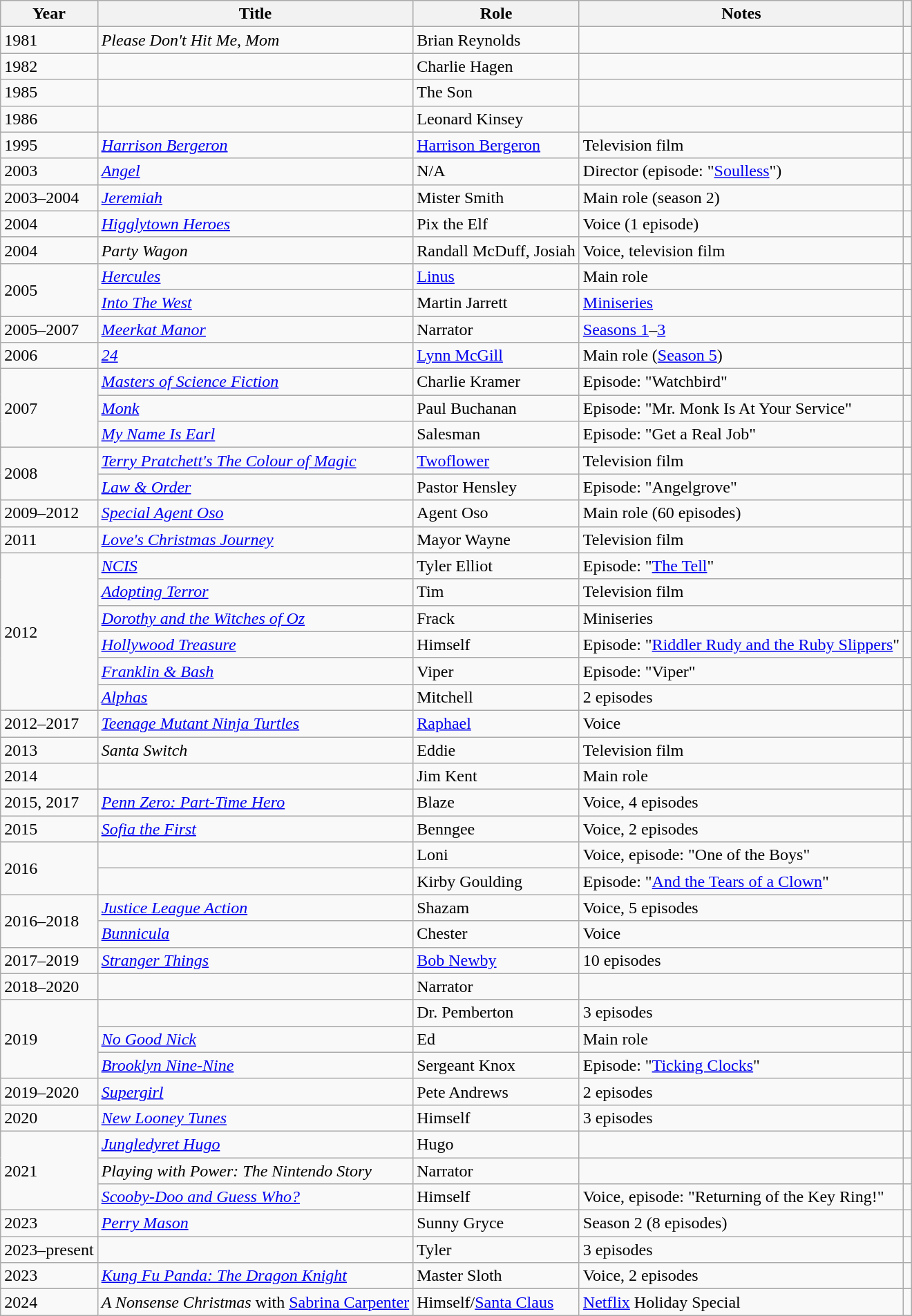<table class="wikitable sortable plainrowheaders">
<tr>
<th scope="col">Year</th>
<th scope="col">Title</th>
<th scope="col">Role</th>
<th scope="col">Notes</th>
<th scope="col" class="unsortable"></th>
</tr>
<tr>
<td>1981</td>
<td><em>Please Don't Hit Me, Mom</em></td>
<td>Brian Reynolds</td>
<td></td>
<td></td>
</tr>
<tr>
<td>1982</td>
<td><em></em></td>
<td>Charlie Hagen</td>
<td></td>
<td></td>
</tr>
<tr>
<td>1985</td>
<td><em></em></td>
<td>The Son</td>
<td></td>
<td></td>
</tr>
<tr>
<td>1986</td>
<td><em></em></td>
<td>Leonard Kinsey</td>
<td></td>
<td></td>
</tr>
<tr>
<td>1995</td>
<td><em><a href='#'>Harrison Bergeron</a></em></td>
<td><a href='#'>Harrison Bergeron</a></td>
<td>Television film</td>
<td></td>
</tr>
<tr>
<td>2003</td>
<td><em><a href='#'>Angel</a></em></td>
<td>N/A</td>
<td>Director (episode: "<a href='#'>Soulless</a>")</td>
<td></td>
</tr>
<tr>
<td>2003–2004</td>
<td><em><a href='#'>Jeremiah</a></em></td>
<td>Mister Smith</td>
<td>Main role (season 2)</td>
<td></td>
</tr>
<tr>
<td>2004</td>
<td><em><a href='#'>Higglytown Heroes</a></em></td>
<td>Pix the Elf</td>
<td>Voice (1 episode)</td>
<td style="text-align:center;"></td>
</tr>
<tr>
<td>2004</td>
<td><em>Party Wagon</em></td>
<td>Randall McDuff, Josiah</td>
<td>Voice, television film</td>
<td></td>
</tr>
<tr>
<td rowspan="2">2005</td>
<td><em><a href='#'>Hercules</a></em></td>
<td><a href='#'>Linus</a></td>
<td>Main role</td>
<td></td>
</tr>
<tr>
<td><em><a href='#'>Into The West</a></em></td>
<td>Martin Jarrett</td>
<td><a href='#'>Miniseries</a></td>
<td></td>
</tr>
<tr>
<td>2005–2007</td>
<td><em><a href='#'>Meerkat Manor</a></em></td>
<td>Narrator</td>
<td><a href='#'>Seasons 1</a>–<a href='#'>3</a></td>
<td></td>
</tr>
<tr>
<td>2006</td>
<td><em><a href='#'>24</a></em></td>
<td><a href='#'>Lynn McGill</a></td>
<td>Main role (<a href='#'>Season 5</a>)</td>
<td></td>
</tr>
<tr>
<td rowspan="3">2007</td>
<td><em><a href='#'>Masters of Science Fiction</a></em></td>
<td>Charlie Kramer</td>
<td>Episode: "Watchbird"</td>
<td></td>
</tr>
<tr>
<td><em><a href='#'>Monk</a></em></td>
<td>Paul Buchanan</td>
<td>Episode: "Mr. Monk Is At Your Service"</td>
<td></td>
</tr>
<tr>
<td><em><a href='#'>My Name Is Earl</a></em></td>
<td>Salesman</td>
<td>Episode: "Get a Real Job"</td>
<td></td>
</tr>
<tr>
<td rowspan="2">2008</td>
<td><em><a href='#'>Terry Pratchett's The Colour of Magic</a></em></td>
<td><a href='#'>Twoflower</a></td>
<td>Television film</td>
<td></td>
</tr>
<tr>
<td><em><a href='#'>Law & Order</a></em></td>
<td>Pastor Hensley</td>
<td>Episode: "Angelgrove"</td>
<td></td>
</tr>
<tr>
<td>2009–2012</td>
<td><em><a href='#'>Special Agent Oso</a></em></td>
<td>Agent Oso</td>
<td>Main role (60 episodes)</td>
<td></td>
</tr>
<tr>
<td>2011</td>
<td><em><a href='#'>Love's Christmas Journey</a></em></td>
<td>Mayor Wayne</td>
<td>Television film</td>
<td></td>
</tr>
<tr>
<td rowspan="6">2012</td>
<td><em><a href='#'>NCIS</a></em></td>
<td>Tyler Elliot</td>
<td>Episode: "<a href='#'>The Tell</a>"</td>
<td></td>
</tr>
<tr>
<td><em><a href='#'>Adopting Terror</a></em></td>
<td>Tim</td>
<td>Television film</td>
<td></td>
</tr>
<tr>
<td><em><a href='#'>Dorothy and the Witches of Oz</a></em></td>
<td>Frack</td>
<td>Miniseries</td>
<td></td>
</tr>
<tr>
<td><em><a href='#'>Hollywood Treasure</a></em></td>
<td>Himself</td>
<td>Episode: "<a href='#'>Riddler Rudy and the Ruby Slippers</a>"</td>
<td></td>
</tr>
<tr>
<td><em><a href='#'>Franklin & Bash</a></em></td>
<td>Viper</td>
<td>Episode: "Viper"</td>
<td></td>
</tr>
<tr>
<td><em><a href='#'>Alphas</a></em></td>
<td>Mitchell</td>
<td>2 episodes</td>
<td></td>
</tr>
<tr>
<td>2012–2017</td>
<td><em><a href='#'>Teenage Mutant Ninja Turtles</a></em></td>
<td><a href='#'>Raphael</a></td>
<td>Voice</td>
<td></td>
</tr>
<tr>
<td>2013</td>
<td><em>Santa Switch</em></td>
<td>Eddie</td>
<td>Television film</td>
<td style="text-align:center;"></td>
</tr>
<tr>
<td>2014</td>
<td><em></em></td>
<td>Jim Kent</td>
<td>Main role</td>
<td></td>
</tr>
<tr>
<td>2015, 2017</td>
<td><em><a href='#'>Penn Zero: Part-Time Hero</a></em></td>
<td>Blaze</td>
<td>Voice, 4 episodes</td>
<td style="text-align:center;"></td>
</tr>
<tr>
<td>2015</td>
<td><em><a href='#'>Sofia the First</a></em></td>
<td>Benngee</td>
<td>Voice, 2 episodes</td>
<td></td>
</tr>
<tr>
<td rowspan="2">2016</td>
<td><em></em></td>
<td>Loni</td>
<td>Voice, episode: "One of the Boys"</td>
<td style="text-align:center;"></td>
</tr>
<tr>
<td><em></em></td>
<td>Kirby Goulding</td>
<td>Episode: "<a href='#'>And the Tears of a Clown</a>"</td>
<td></td>
</tr>
<tr>
<td rowspan="2">2016–2018</td>
<td><em><a href='#'>Justice League Action</a></em></td>
<td>Shazam</td>
<td>Voice, 5 episodes</td>
<td></td>
</tr>
<tr>
<td><em><a href='#'>Bunnicula</a></em></td>
<td>Chester</td>
<td>Voice</td>
<td></td>
</tr>
<tr>
<td>2017–2019</td>
<td><em><a href='#'>Stranger Things</a></em></td>
<td><a href='#'>Bob Newby</a></td>
<td>10 episodes</td>
<td></td>
</tr>
<tr>
<td>2018–2020</td>
<td><em></em></td>
<td>Narrator</td>
<td></td>
<td></td>
</tr>
<tr>
<td rowspan="3">2019</td>
<td><em></em></td>
<td>Dr. Pemberton</td>
<td>3 episodes</td>
<td></td>
</tr>
<tr>
<td><em><a href='#'>No Good Nick</a></em></td>
<td>Ed</td>
<td>Main role</td>
<td></td>
</tr>
<tr>
<td><em><a href='#'>Brooklyn Nine-Nine</a></em></td>
<td>Sergeant Knox</td>
<td>Episode: "<a href='#'>Ticking Clocks</a>"</td>
<td></td>
</tr>
<tr>
<td>2019–2020</td>
<td><em><a href='#'>Supergirl</a></em></td>
<td>Pete Andrews</td>
<td>2 episodes</td>
<td></td>
</tr>
<tr>
<td>2020</td>
<td><em><a href='#'>New Looney Tunes</a></em></td>
<td>Himself</td>
<td>3 episodes</td>
<td></td>
</tr>
<tr>
<td rowspan="3">2021</td>
<td><em><a href='#'>Jungledyret Hugo</a></em></td>
<td>Hugo</td>
<td></td>
<td></td>
</tr>
<tr>
<td><em>Playing with Power: The Nintendo Story</em></td>
<td>Narrator</td>
<td></td>
<td></td>
</tr>
<tr>
<td><em><a href='#'>Scooby-Doo and Guess Who?</a></em></td>
<td>Himself</td>
<td>Voice, episode: "Returning of the Key Ring!"</td>
<td></td>
</tr>
<tr>
<td>2023</td>
<td><em><a href='#'>Perry Mason</a></em></td>
<td>Sunny Gryce</td>
<td>Season 2 (8 episodes)</td>
<td></td>
</tr>
<tr>
<td>2023–present</td>
<td><em></em></td>
<td>Tyler</td>
<td>3 episodes</td>
<td></td>
</tr>
<tr>
<td>2023</td>
<td><em><a href='#'>Kung Fu Panda: The Dragon Knight</a></em></td>
<td>Master Sloth</td>
<td>Voice, 2 episodes</td>
<td></td>
</tr>
<tr>
<td>2024</td>
<td><em>A Nonsense Christmas</em> with <a href='#'>Sabrina Carpenter</a></td>
<td>Himself/<a href='#'>Santa Claus</a></td>
<td><a href='#'>Netflix</a> Holiday Special</td>
<td></td>
</tr>
</table>
